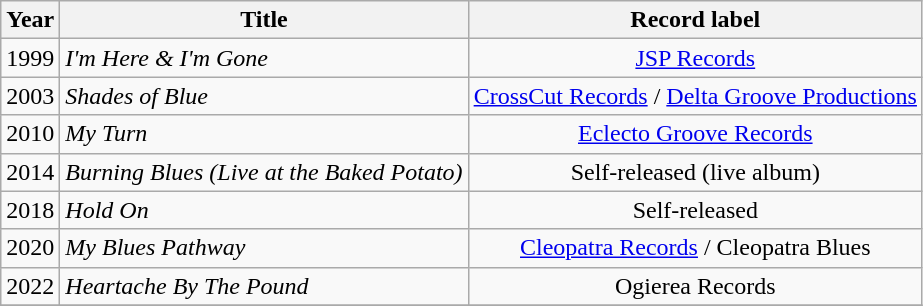<table class="wikitable sortable">
<tr>
<th>Year</th>
<th>Title</th>
<th>Record label</th>
</tr>
<tr>
<td>1999</td>
<td><em>I'm Here & I'm Gone</em></td>
<td style="text-align:center;"><a href='#'>JSP Records</a></td>
</tr>
<tr>
<td>2003</td>
<td><em>Shades of Blue</em></td>
<td style="text-align:center;"><a href='#'>CrossCut Records</a> / <a href='#'>Delta Groove Productions</a></td>
</tr>
<tr>
<td>2010</td>
<td><em>My Turn</em></td>
<td style="text-align:center;"><a href='#'>Eclecto Groove Records</a></td>
</tr>
<tr>
<td>2014</td>
<td><em>Burning Blues (Live at the Baked Potato)</em></td>
<td style="text-align:center;">Self-released (live album)</td>
</tr>
<tr>
<td>2018</td>
<td><em>Hold On</em></td>
<td style="text-align:center;">Self-released</td>
</tr>
<tr>
<td>2020</td>
<td><em>My Blues Pathway</em></td>
<td style="text-align:center;"><a href='#'>Cleopatra Records</a> / Cleopatra Blues</td>
</tr>
<tr>
<td>2022</td>
<td><em>Heartache By The Pound</em></td>
<td style="text-align:center;">Ogierea Records</td>
</tr>
<tr>
</tr>
</table>
